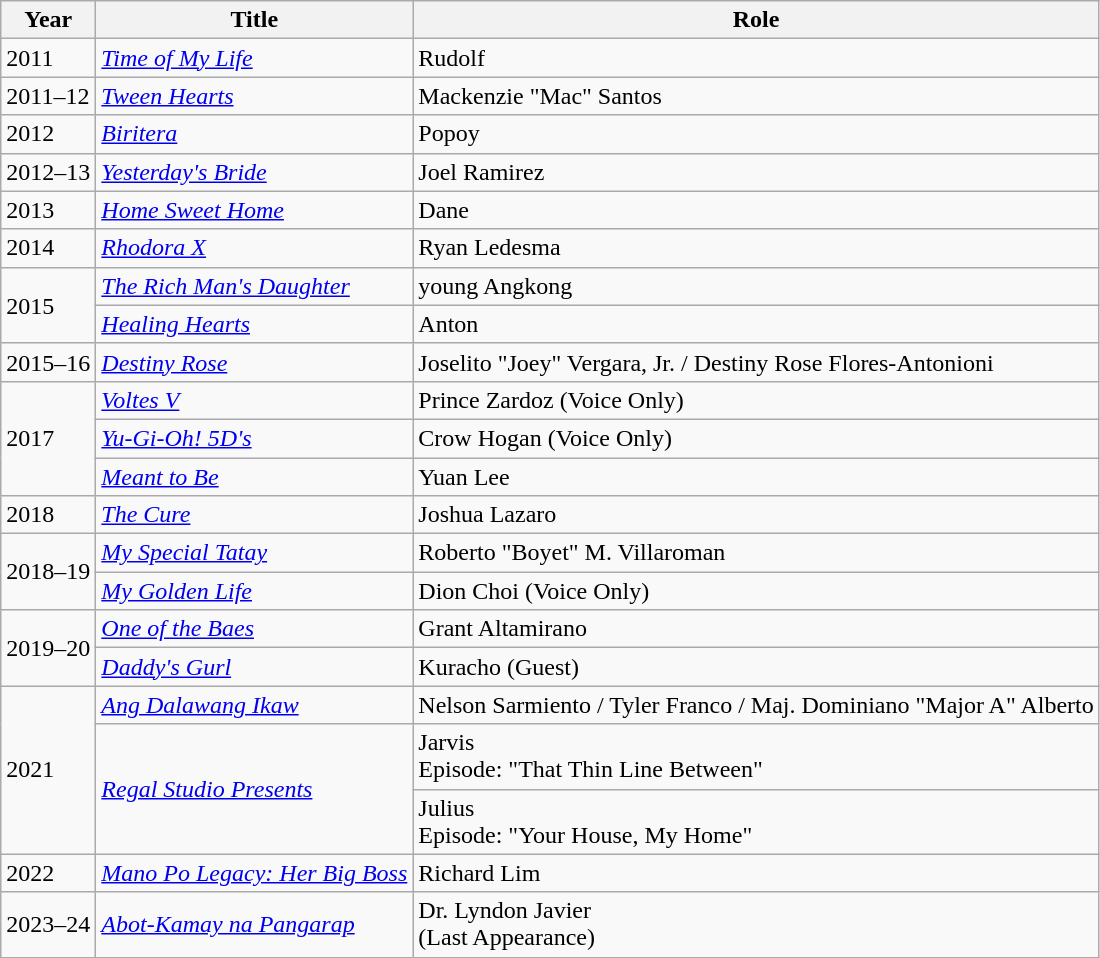<table class="wikitable">
<tr>
<th>Year</th>
<th>Title</th>
<th>Role</th>
</tr>
<tr>
<td>2011</td>
<td><em><a href='#'>Time of My Life</a></em></td>
<td>Rudolf</td>
</tr>
<tr>
<td>2011–12</td>
<td><em><a href='#'>Tween Hearts</a></em></td>
<td>Mackenzie "Mac" Santos</td>
</tr>
<tr>
<td>2012</td>
<td><em><a href='#'>Biritera</a></em></td>
<td>Popoy</td>
</tr>
<tr>
<td>2012–13</td>
<td><em><a href='#'>Yesterday's Bride</a></em></td>
<td>Joel Ramirez</td>
</tr>
<tr>
<td>2013</td>
<td><em><a href='#'>Home Sweet Home</a></em></td>
<td>Dane</td>
</tr>
<tr>
<td>2014</td>
<td><em><a href='#'>Rhodora X</a></em></td>
<td>Ryan Ledesma</td>
</tr>
<tr>
<td rowspan="2">2015</td>
<td><em><a href='#'>The Rich Man's Daughter</a></em></td>
<td>young Angkong</td>
</tr>
<tr>
<td><em><a href='#'>Healing Hearts</a></em></td>
<td>Anton</td>
</tr>
<tr>
<td>2015–16</td>
<td><em><a href='#'>Destiny Rose</a></em></td>
<td>Joselito "Joey" Vergara, Jr. / Destiny Rose Flores-Antonioni</td>
</tr>
<tr>
<td rowspan=3>2017</td>
<td><em><a href='#'>Voltes V</a></em></td>
<td>Prince Zardoz (Voice Only)</td>
</tr>
<tr>
<td><em><a href='#'>Yu-Gi-Oh! 5D's</a></em></td>
<td>Crow Hogan (Voice Only)</td>
</tr>
<tr>
<td><em><a href='#'>Meant to Be</a></em></td>
<td>Yuan Lee</td>
</tr>
<tr>
<td>2018</td>
<td><em><a href='#'>The Cure</a></em></td>
<td>Joshua Lazaro</td>
</tr>
<tr>
<td rowspan=2>2018–19</td>
<td><em><a href='#'>My Special Tatay</a></em></td>
<td>Roberto "Boyet" M. Villaroman</td>
</tr>
<tr>
<td><em><a href='#'>My Golden Life</a></em></td>
<td>Dion Choi (Voice Only)</td>
</tr>
<tr>
<td rowspan=2>2019–20</td>
<td><em><a href='#'>One of the Baes</a></em></td>
<td>Grant Altamirano</td>
</tr>
<tr>
<td><a href='#'><em>Daddy's Gurl</em></a></td>
<td>Kuracho (Guest)</td>
</tr>
<tr>
<td rowspan=3>2021</td>
<td><em><a href='#'>Ang Dalawang Ikaw</a></em></td>
<td>Nelson Sarmiento / Tyler Franco / Maj. Dominiano "Major A" Alberto</td>
</tr>
<tr>
<td rowspan=2><a href='#'><em>Regal Studio Presents</em></a></td>
<td>Jarvis<br>Episode: "That Thin Line Between"</td>
</tr>
<tr>
<td>Julius<br>Episode: "Your House, My Home"</td>
</tr>
<tr>
<td>2022</td>
<td><em><a href='#'>Mano Po Legacy: Her Big Boss</a></em></td>
<td>Richard Lim</td>
</tr>
<tr>
<td>2023–24</td>
<td><em><a href='#'>Abot-Kamay na Pangarap</a></em></td>
<td>Dr. Lyndon Javier<br>(Last Appearance)</td>
</tr>
</table>
